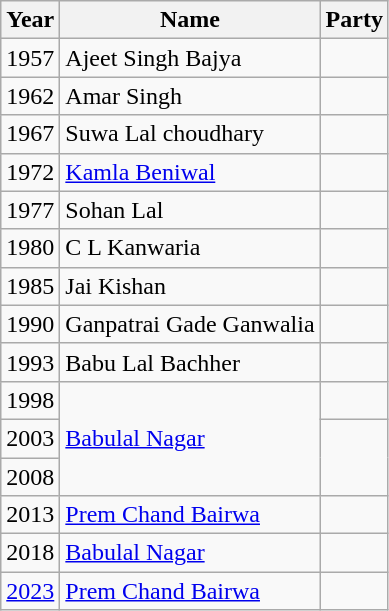<table class="wikitable sortable">
<tr>
<th>Year</th>
<th>Name</th>
<th colspan=2>Party</th>
</tr>
<tr>
<td>1957</td>
<td>Ajeet Singh Bajya</td>
<td></td>
</tr>
<tr>
<td>1962</td>
<td>Amar Singh</td>
<td></td>
</tr>
<tr>
<td>1967</td>
<td>Suwa Lal choudhary</td>
</tr>
<tr>
<td>1972</td>
<td><a href='#'>Kamla Beniwal</a></td>
<td></td>
</tr>
<tr>
<td>1977</td>
<td>Sohan Lal</td>
<td></td>
</tr>
<tr>
<td>1980</td>
<td>C L Kanwaria</td>
<td></td>
</tr>
<tr>
<td>1985</td>
<td>Jai Kishan</td>
<td></td>
</tr>
<tr>
<td>1990</td>
<td>Ganpatrai Gade Ganwalia</td>
<td></td>
</tr>
<tr>
<td>1993</td>
<td>Babu Lal Bachher</td>
<td></td>
</tr>
<tr>
<td>1998</td>
<td rowspan=3><a href='#'>Babulal Nagar</a></td>
<td></td>
</tr>
<tr>
<td>2003</td>
</tr>
<tr>
<td>2008</td>
</tr>
<tr>
<td>2013</td>
<td><a href='#'>Prem Chand Bairwa</a></td>
<td></td>
</tr>
<tr>
<td>2018</td>
<td><a href='#'>Babulal Nagar</a></td>
<td></td>
</tr>
<tr>
<td><a href='#'>2023</a></td>
<td><a href='#'>Prem Chand Bairwa</a></td>
<td></td>
</tr>
</table>
